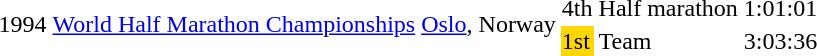<table>
<tr>
<td rowspan=2>1994</td>
<td rowspan=2><a href='#'>World Half Marathon Championships</a></td>
<td rowspan=2><a href='#'>Oslo</a>, Norway</td>
<td>4th</td>
<td>Half marathon</td>
<td>1:01:01</td>
</tr>
<tr>
<td bgcolor=gold>1st</td>
<td>Team</td>
<td>3:03:36</td>
</tr>
</table>
